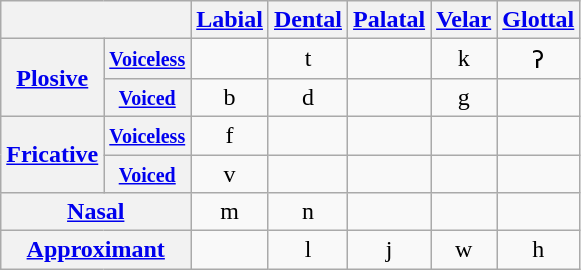<table class="wikitable" style="text-align: center;">
<tr>
<th colspan="2"></th>
<th><a href='#'>Labial</a></th>
<th><a href='#'>Dental</a></th>
<th><a href='#'>Palatal</a></th>
<th><a href='#'>Velar</a></th>
<th><a href='#'>Glottal</a></th>
</tr>
<tr>
<th rowspan="2"><a href='#'>Plosive</a></th>
<th><small><a href='#'>Voiceless</a></small></th>
<td></td>
<td>t</td>
<td></td>
<td>k</td>
<td>ʔ</td>
</tr>
<tr>
<th><small><a href='#'>Voiced</a></small></th>
<td>b</td>
<td>d</td>
<td></td>
<td>g</td>
<td></td>
</tr>
<tr>
<th rowspan="2"><a href='#'>Fricative</a></th>
<th><small><a href='#'>Voiceless</a></small></th>
<td>f</td>
<td></td>
<td></td>
<td></td>
<td></td>
</tr>
<tr>
<th><small><a href='#'>Voiced</a></small></th>
<td>v</td>
<td></td>
<td></td>
<td></td>
<td></td>
</tr>
<tr>
<th colspan="2"><a href='#'>Nasal</a></th>
<td>m</td>
<td>n</td>
<td></td>
<td></td>
<td></td>
</tr>
<tr>
<th colspan="2"><a href='#'>Approximant</a></th>
<td></td>
<td>l</td>
<td>j</td>
<td>w</td>
<td>h</td>
</tr>
</table>
